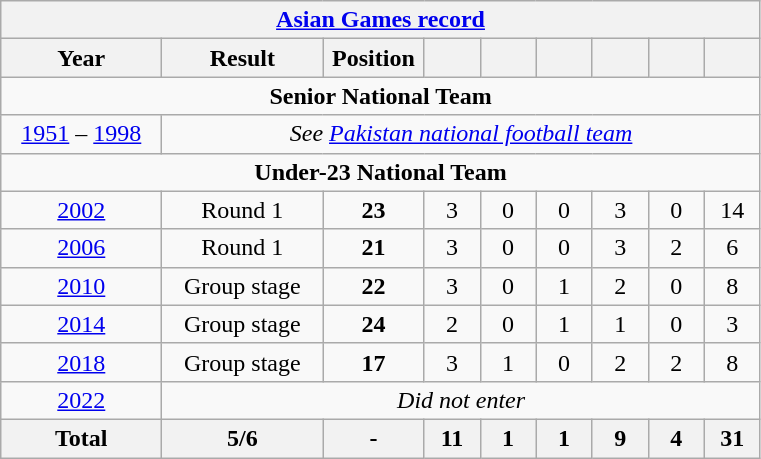<table class="wikitable" style="text-align: center;">
<tr>
<th colspan=9><a href='#'>Asian Games record</a></th>
</tr>
<tr>
<th style="width:100px;">Year</th>
<th style="width:100px;">Result</th>
<th style="width:60px;">Position</th>
<th style="width:30px;"></th>
<th style="width:30px;"></th>
<th style="width:30px;"></th>
<th style="width:30px;"></th>
<th style="width:30px;"></th>
<th style="width:30px;"></th>
</tr>
<tr>
<td colspan=9><strong>Senior National Team</strong></td>
</tr>
<tr>
<td><a href='#'>1951</a> – <a href='#'>1998</a></td>
<td colspan=8><em>See <a href='#'>Pakistan national football team</a></em></td>
</tr>
<tr>
<td colspan=9><strong>Under-23 National Team</strong></td>
</tr>
<tr>
<td> <a href='#'>2002</a></td>
<td>Round 1</td>
<td><strong>23</strong></td>
<td>3</td>
<td>0</td>
<td>0</td>
<td>3</td>
<td>0</td>
<td>14</td>
</tr>
<tr>
<td> <a href='#'>2006</a></td>
<td>Round 1</td>
<td><strong>21</strong></td>
<td>3</td>
<td>0</td>
<td>0</td>
<td>3</td>
<td>2</td>
<td>6</td>
</tr>
<tr>
<td> <a href='#'>2010</a></td>
<td>Group stage</td>
<td><strong>22</strong></td>
<td>3</td>
<td>0</td>
<td>1</td>
<td>2</td>
<td>0</td>
<td>8</td>
</tr>
<tr>
<td> <a href='#'>2014</a></td>
<td>Group stage</td>
<td><strong>24</strong></td>
<td>2</td>
<td>0</td>
<td>1</td>
<td>1</td>
<td>0</td>
<td>3</td>
</tr>
<tr>
<td> <a href='#'>2018</a></td>
<td>Group stage</td>
<td><strong>17</strong></td>
<td>3</td>
<td>1</td>
<td>0</td>
<td>2</td>
<td>2</td>
<td>8</td>
</tr>
<tr>
<td> <a href='#'>2022</a></td>
<td colspan=8><em>Did not enter</em></td>
</tr>
<tr>
<th><strong>Total</strong></th>
<th>5/6</th>
<th>-</th>
<th>11</th>
<th>1</th>
<th>1</th>
<th>9</th>
<th>4</th>
<th>31</th>
</tr>
</table>
